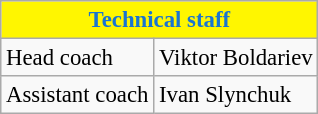<table class=wikitable bgcolor="white" cellpadding="3" cellspacing="0" border="1" style="font-size: 95%; border-collapse: collapse;">
<tr>
<th colspan="2" style="margin:0.7em;color:#1974D2;text-align:center;background:#FFF600">Technical staff</th>
</tr>
<tr>
<td align="left">Head coach</td>
<td align="left"> Viktor Boldariev</td>
</tr>
<tr>
<td align="left">Assistant coach</td>
<td align="left"> Ivan Slynchuk</td>
</tr>
</table>
